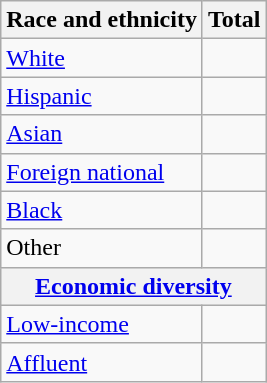<table class="wikitable floatright sortable collapsible"; text-align:right; font-size:80%;">
<tr>
<th>Race and ethnicity</th>
<th colspan="2" data-sort-type=number>Total</th>
</tr>
<tr>
<td><a href='#'>White</a></td>
<td align=right></td>
</tr>
<tr>
<td><a href='#'>Hispanic</a></td>
<td align=right></td>
</tr>
<tr>
<td><a href='#'>Asian</a></td>
<td align=right></td>
</tr>
<tr>
<td><a href='#'>Foreign national</a></td>
<td align=right></td>
</tr>
<tr>
<td><a href='#'>Black</a></td>
<td align=right></td>
</tr>
<tr>
<td>Other</td>
<td align=right></td>
</tr>
<tr>
<th colspan="4" data-sort-type=number><a href='#'>Economic diversity</a></th>
</tr>
<tr>
<td><a href='#'>Low-income</a></td>
<td align=right></td>
</tr>
<tr>
<td><a href='#'>Affluent</a></td>
<td align=right></td>
</tr>
</table>
